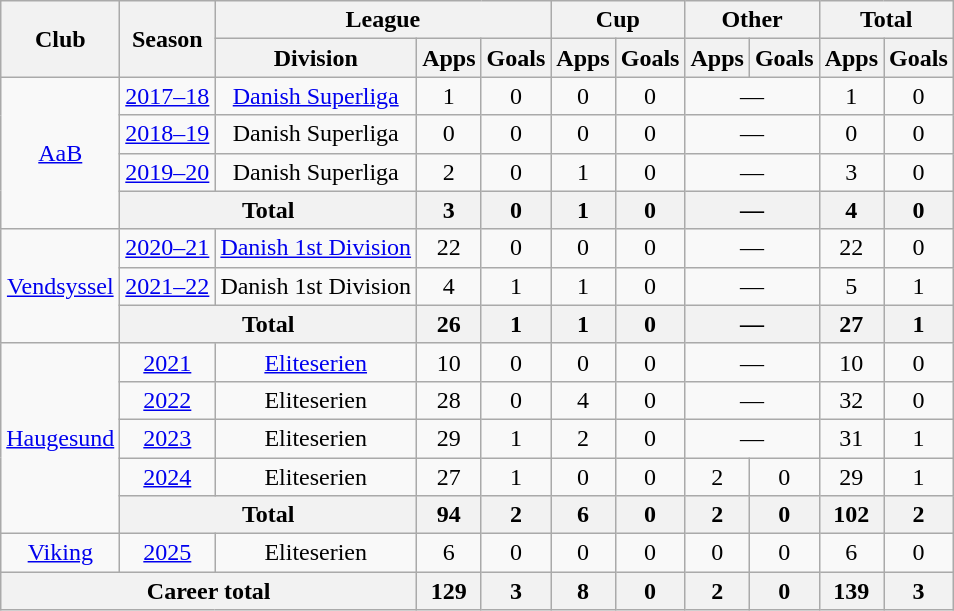<table class="wikitable" style="text-align: center;">
<tr>
<th rowspan="2">Club</th>
<th rowspan="2">Season</th>
<th colspan="3">League</th>
<th colspan="2">Cup</th>
<th colspan="2">Other</th>
<th colspan="2">Total</th>
</tr>
<tr>
<th>Division</th>
<th>Apps</th>
<th>Goals</th>
<th>Apps</th>
<th>Goals</th>
<th>Apps</th>
<th>Goals</th>
<th>Apps</th>
<th>Goals</th>
</tr>
<tr>
<td rowspan="4"><a href='#'>AaB</a></td>
<td><a href='#'>2017–18</a></td>
<td><a href='#'>Danish Superliga</a></td>
<td>1</td>
<td>0</td>
<td>0</td>
<td>0</td>
<td colspan="2">—</td>
<td>1</td>
<td>0</td>
</tr>
<tr>
<td><a href='#'>2018–19</a></td>
<td>Danish Superliga</td>
<td>0</td>
<td>0</td>
<td>0</td>
<td>0</td>
<td colspan="2">—</td>
<td>0</td>
<td>0</td>
</tr>
<tr>
<td><a href='#'>2019–20</a></td>
<td>Danish Superliga</td>
<td>2</td>
<td>0</td>
<td>1</td>
<td>0</td>
<td colspan="2">—</td>
<td>3</td>
<td>0</td>
</tr>
<tr>
<th colspan="2">Total</th>
<th>3</th>
<th>0</th>
<th>1</th>
<th>0</th>
<th colspan="2">—</th>
<th>4</th>
<th>0</th>
</tr>
<tr>
<td rowspan="3"><a href='#'>Vendsyssel</a></td>
<td><a href='#'>2020–21</a></td>
<td><a href='#'>Danish 1st Division</a></td>
<td>22</td>
<td>0</td>
<td>0</td>
<td>0</td>
<td colspan="2">—</td>
<td>22</td>
<td>0</td>
</tr>
<tr>
<td><a href='#'>2021–22</a></td>
<td>Danish 1st Division</td>
<td>4</td>
<td>1</td>
<td>1</td>
<td>0</td>
<td colspan="2">—</td>
<td>5</td>
<td>1</td>
</tr>
<tr>
<th colspan="2">Total</th>
<th>26</th>
<th>1</th>
<th>1</th>
<th>0</th>
<th colspan="2">—</th>
<th>27</th>
<th>1</th>
</tr>
<tr>
<td rowspan="5"><a href='#'>Haugesund</a></td>
<td><a href='#'>2021</a></td>
<td><a href='#'>Eliteserien</a></td>
<td>10</td>
<td>0</td>
<td>0</td>
<td>0</td>
<td colspan="2">—</td>
<td>10</td>
<td>0</td>
</tr>
<tr>
<td><a href='#'>2022</a></td>
<td>Eliteserien</td>
<td>28</td>
<td>0</td>
<td>4</td>
<td>0</td>
<td colspan="2">—</td>
<td>32</td>
<td>0</td>
</tr>
<tr>
<td><a href='#'>2023</a></td>
<td>Eliteserien</td>
<td>29</td>
<td>1</td>
<td>2</td>
<td>0</td>
<td colspan="2">—</td>
<td>31</td>
<td>1</td>
</tr>
<tr>
<td><a href='#'>2024</a></td>
<td>Eliteserien</td>
<td>27</td>
<td>1</td>
<td>0</td>
<td>0</td>
<td>2</td>
<td>0</td>
<td>29</td>
<td>1</td>
</tr>
<tr>
<th colspan="2">Total</th>
<th>94</th>
<th>2</th>
<th>6</th>
<th>0</th>
<th>2</th>
<th>0</th>
<th>102</th>
<th>2</th>
</tr>
<tr>
<td><a href='#'>Viking</a></td>
<td><a href='#'>2025</a></td>
<td>Eliteserien</td>
<td>6</td>
<td>0</td>
<td>0</td>
<td>0</td>
<td>0</td>
<td>0</td>
<td>6</td>
<td>0</td>
</tr>
<tr>
<th colspan="3">Career total</th>
<th>129</th>
<th>3</th>
<th>8</th>
<th>0</th>
<th>2</th>
<th>0</th>
<th>139</th>
<th>3</th>
</tr>
</table>
